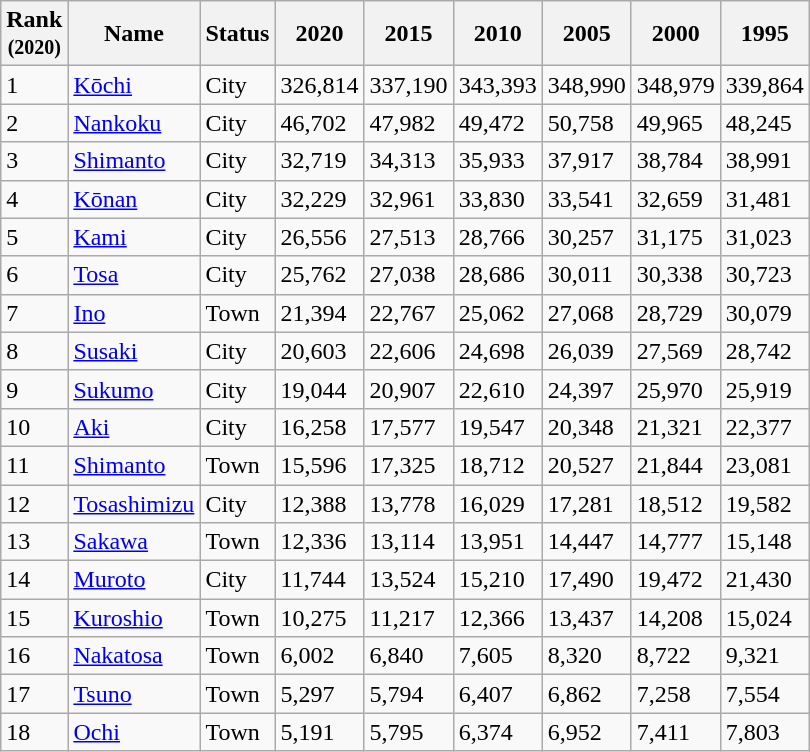<table class="wikitable sortable">
<tr>
<th>Rank<br><small>(2020)</small></th>
<th>Name</th>
<th>Status</th>
<th>2020</th>
<th>2015</th>
<th>2010</th>
<th>2005</th>
<th>2000</th>
<th>1995</th>
</tr>
<tr>
<td>1</td>
<td><a href='#'>Kōchi</a></td>
<td>City</td>
<td>326,814</td>
<td>337,190</td>
<td>343,393</td>
<td>348,990</td>
<td>348,979</td>
<td>339,864</td>
</tr>
<tr>
<td>2</td>
<td><a href='#'>Nankoku</a></td>
<td>City</td>
<td>46,702</td>
<td>47,982</td>
<td>49,472</td>
<td>50,758</td>
<td>49,965</td>
<td>48,245</td>
</tr>
<tr>
<td>3</td>
<td><a href='#'>Shimanto</a></td>
<td>City</td>
<td>32,719</td>
<td>34,313</td>
<td>35,933</td>
<td>37,917</td>
<td>38,784</td>
<td>38,991</td>
</tr>
<tr>
<td>4</td>
<td><a href='#'>Kōnan</a></td>
<td>City</td>
<td>32,229</td>
<td>32,961</td>
<td>33,830</td>
<td>33,541</td>
<td>32,659</td>
<td>31,481</td>
</tr>
<tr>
<td>5</td>
<td><a href='#'>Kami</a></td>
<td>City</td>
<td>26,556</td>
<td>27,513</td>
<td>28,766</td>
<td>30,257</td>
<td>31,175</td>
<td>31,023</td>
</tr>
<tr>
<td>6</td>
<td><a href='#'>Tosa</a></td>
<td>City</td>
<td>25,762</td>
<td>27,038</td>
<td>28,686</td>
<td>30,011</td>
<td>30,338</td>
<td>30,723</td>
</tr>
<tr>
<td>7</td>
<td><a href='#'>Ino</a></td>
<td>Town</td>
<td>21,394</td>
<td>22,767</td>
<td>25,062</td>
<td>27,068</td>
<td>28,729</td>
<td>30,079</td>
</tr>
<tr>
<td>8</td>
<td><a href='#'>Susaki</a></td>
<td>City</td>
<td>20,603</td>
<td>22,606</td>
<td>24,698</td>
<td>26,039</td>
<td>27,569</td>
<td>28,742</td>
</tr>
<tr>
<td>9</td>
<td><a href='#'>Sukumo</a></td>
<td>City</td>
<td>19,044</td>
<td>20,907</td>
<td>22,610</td>
<td>24,397</td>
<td>25,970</td>
<td>25,919</td>
</tr>
<tr>
<td>10</td>
<td><a href='#'>Aki</a></td>
<td>City</td>
<td>16,258</td>
<td>17,577</td>
<td>19,547</td>
<td>20,348</td>
<td>21,321</td>
<td>22,377</td>
</tr>
<tr>
<td>11</td>
<td><a href='#'>Shimanto</a></td>
<td>Town</td>
<td>15,596</td>
<td>17,325</td>
<td>18,712</td>
<td>20,527</td>
<td>21,844</td>
<td>23,081</td>
</tr>
<tr>
<td>12</td>
<td><a href='#'>Tosashimizu</a></td>
<td>City</td>
<td>12,388</td>
<td>13,778</td>
<td>16,029</td>
<td>17,281</td>
<td>18,512</td>
<td>19,582</td>
</tr>
<tr>
<td>13</td>
<td><a href='#'>Sakawa</a></td>
<td>Town</td>
<td>12,336</td>
<td>13,114</td>
<td>13,951</td>
<td>14,447</td>
<td>14,777</td>
<td>15,148</td>
</tr>
<tr>
<td>14</td>
<td><a href='#'>Muroto</a></td>
<td>City</td>
<td>11,744</td>
<td>13,524</td>
<td>15,210</td>
<td>17,490</td>
<td>19,472</td>
<td>21,430</td>
</tr>
<tr>
<td>15</td>
<td><a href='#'>Kuroshio</a></td>
<td>Town</td>
<td>10,275</td>
<td>11,217</td>
<td>12,366</td>
<td>13,437</td>
<td>14,208</td>
<td>15,024</td>
</tr>
<tr>
<td>16</td>
<td><a href='#'>Nakatosa</a></td>
<td>Town</td>
<td>6,002</td>
<td>6,840</td>
<td>7,605</td>
<td>8,320</td>
<td>8,722</td>
<td>9,321</td>
</tr>
<tr>
<td>17</td>
<td><a href='#'>Tsuno</a></td>
<td>Town</td>
<td>5,297</td>
<td>5,794</td>
<td>6,407</td>
<td>6,862</td>
<td>7,258</td>
<td>7,554</td>
</tr>
<tr>
<td>18</td>
<td><a href='#'>Ochi</a></td>
<td>Town</td>
<td>5,191</td>
<td>5,795</td>
<td>6,374</td>
<td>6,952</td>
<td>7,411</td>
<td>7,803</td>
</tr>
</table>
